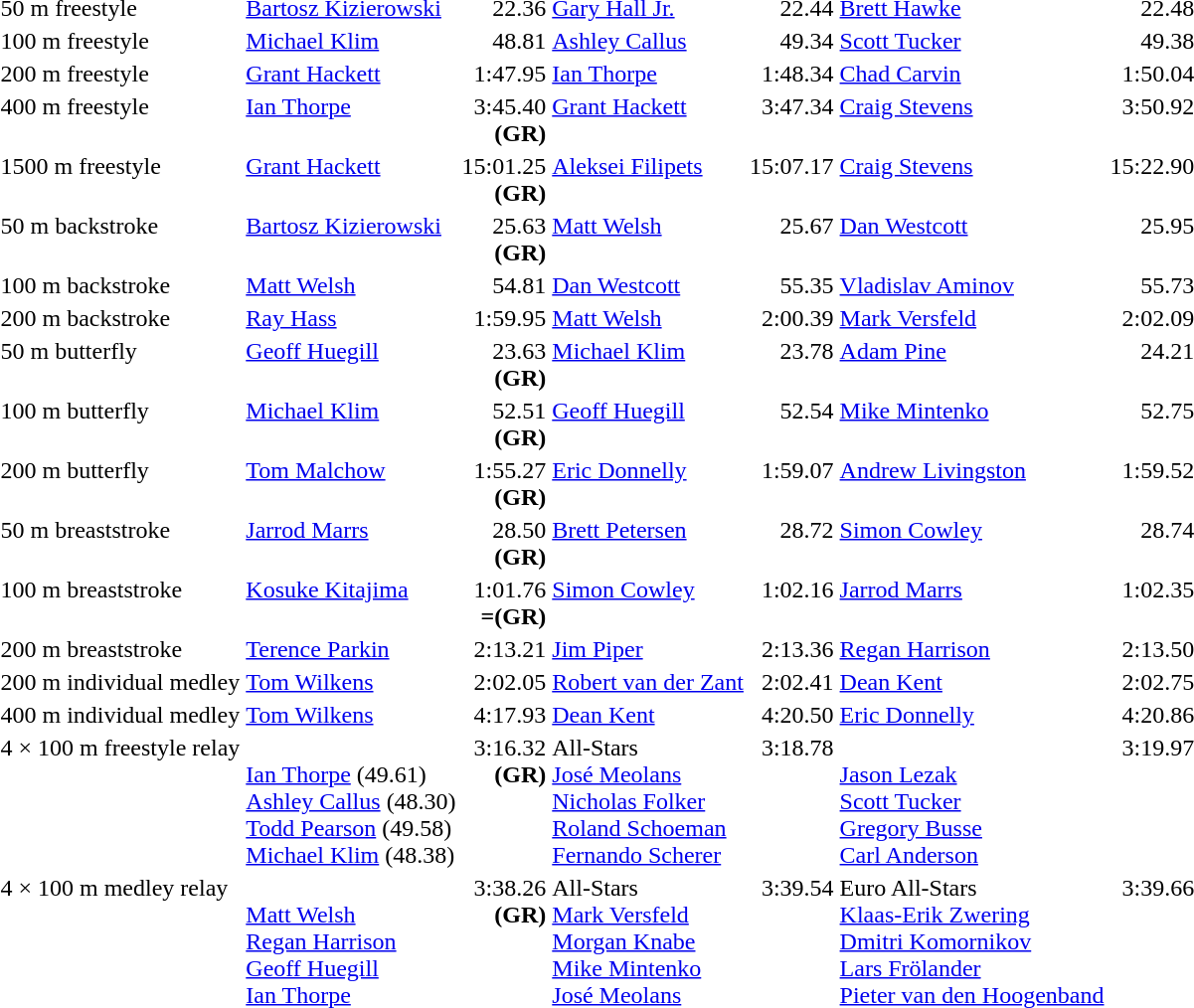<table>
<tr valign="top">
<td>50 m freestyle<br></td>
<td><a href='#'>Bartosz Kizierowski</a><br><small></small></td>
<td align="right">22.36</td>
<td><a href='#'>Gary Hall Jr.</a><br><small></small></td>
<td align="right">22.44</td>
<td><a href='#'>Brett Hawke</a><br><small></small></td>
<td align="right">22.48</td>
</tr>
<tr valign="top">
<td>100 m freestyle<br></td>
<td><a href='#'>Michael Klim</a><br><small></small></td>
<td align="right">48.81</td>
<td><a href='#'>Ashley Callus</a><br><small></small></td>
<td align="right">49.34</td>
<td><a href='#'>Scott Tucker</a><br><small></small></td>
<td align="right">49.38</td>
</tr>
<tr valign="top">
<td>200 m freestyle<br></td>
<td><a href='#'>Grant Hackett</a><br><small></small></td>
<td align="right">1:47.95</td>
<td><a href='#'>Ian Thorpe</a><br><small></small></td>
<td align="right">1:48.34</td>
<td><a href='#'>Chad Carvin</a><br><small></small></td>
<td align="right">1:50.04</td>
</tr>
<tr valign="top">
<td>400 m freestyle<br></td>
<td><a href='#'>Ian Thorpe</a><br><small></small></td>
<td align="right">3:45.40<br><strong>(GR)</strong></td>
<td><a href='#'>Grant Hackett</a><br><small></small></td>
<td align="right">3:47.34</td>
<td><a href='#'>Craig Stevens</a><br><small></small></td>
<td align="right">3:50.92</td>
</tr>
<tr valign="top">
<td>1500 m freestyle<br></td>
<td><a href='#'>Grant Hackett</a><br><small></small></td>
<td align="right">15:01.25<br><strong>(GR)</strong></td>
<td><a href='#'>Aleksei Filipets</a><br><small></small></td>
<td align="right">15:07.17</td>
<td><a href='#'>Craig Stevens</a><br><small></small></td>
<td align="right">15:22.90</td>
</tr>
<tr valign="top">
<td>50 m backstroke<br></td>
<td><a href='#'>Bartosz Kizierowski</a><br><small></small></td>
<td align="right">25.63<br><strong>(GR)</strong></td>
<td><a href='#'>Matt Welsh</a><br><small></small></td>
<td align="right">25.67</td>
<td><a href='#'>Dan Westcott</a><br><small></small></td>
<td align="right">25.95</td>
</tr>
<tr valign="top">
<td>100 m backstroke<br></td>
<td><a href='#'>Matt Welsh</a><br><small></small></td>
<td align="right">54.81</td>
<td><a href='#'>Dan Westcott</a><br><small></small></td>
<td align="right">55.35</td>
<td><a href='#'>Vladislav Aminov</a><br><small></small></td>
<td align="right">55.73</td>
</tr>
<tr valign="top">
<td>200 m backstroke<br></td>
<td><a href='#'>Ray Hass</a><br><small></small></td>
<td align="right">1:59.95</td>
<td><a href='#'>Matt Welsh</a><br><small></small></td>
<td align="right">2:00.39</td>
<td><a href='#'>Mark Versfeld</a><br><small></small></td>
<td align="right">2:02.09</td>
</tr>
<tr valign="top">
<td>50 m butterfly<br></td>
<td><a href='#'>Geoff Huegill</a><br><small></small></td>
<td align="right">23.63<br><strong>(GR)</strong></td>
<td><a href='#'>Michael Klim</a><br><small></small></td>
<td align="right">23.78</td>
<td><a href='#'>Adam Pine</a><br><small></small></td>
<td align="right">24.21</td>
</tr>
<tr valign="top">
<td>100 m butterfly<br></td>
<td><a href='#'>Michael Klim</a><br><small></small></td>
<td align="right">52.51<br><strong>(GR)</strong></td>
<td><a href='#'>Geoff Huegill</a><br><small></small></td>
<td align="right">52.54</td>
<td><a href='#'>Mike Mintenko</a><br><small></small></td>
<td align="right">52.75</td>
</tr>
<tr valign="top">
<td>200 m butterfly<br></td>
<td><a href='#'>Tom Malchow</a><br><small></small></td>
<td align="right">1:55.27<br><strong>(GR)</strong></td>
<td><a href='#'>Eric Donnelly</a><br><small></small></td>
<td align="right">1:59.07</td>
<td><a href='#'>Andrew Livingston</a><br><small></small></td>
<td align="right">1:59.52</td>
</tr>
<tr valign="top">
<td>50 m breaststroke<br></td>
<td><a href='#'>Jarrod Marrs</a><br><small></small></td>
<td align="right">28.50<br><strong>(GR)</strong></td>
<td><a href='#'>Brett Petersen</a><br><small></small></td>
<td align="right">28.72</td>
<td><a href='#'>Simon Cowley</a><br><small></small></td>
<td align="right">28.74</td>
</tr>
<tr valign="top">
<td>100 m breaststroke<br></td>
<td><a href='#'>Kosuke Kitajima</a><br><small></small></td>
<td align="right">1:01.76<br><strong>=(GR)</strong></td>
<td><a href='#'>Simon Cowley</a><br><small></small></td>
<td align="right">1:02.16</td>
<td><a href='#'>Jarrod Marrs</a><br><small></small></td>
<td align="right">1:02.35</td>
</tr>
<tr valign="top">
<td>200 m breaststroke<br></td>
<td><a href='#'>Terence Parkin</a><br><small></small></td>
<td align="right">2:13.21</td>
<td><a href='#'>Jim Piper</a><br><small></small></td>
<td align="right">2:13.36</td>
<td><a href='#'>Regan Harrison</a><br><small></small></td>
<td align="right">2:13.50</td>
</tr>
<tr valign="top">
<td>200 m individual medley<br></td>
<td><a href='#'>Tom Wilkens</a><br><small></small></td>
<td align="right">2:02.05</td>
<td><a href='#'>Robert van der Zant</a><br><small></small></td>
<td align="right">2:02.41</td>
<td><a href='#'>Dean Kent</a><br><small></small></td>
<td align="right">2:02.75</td>
</tr>
<tr valign="top">
<td>400 m individual medley<br></td>
<td><a href='#'>Tom Wilkens</a><br><small></small></td>
<td align="right">4:17.93</td>
<td><a href='#'>Dean Kent</a><br><small></small></td>
<td align="right">4:20.50</td>
<td><a href='#'>Eric Donnelly</a><br><small></small></td>
<td align="right">4:20.86</td>
</tr>
<tr valign="top">
<td>4 × 100 m freestyle relay<br></td>
<td><small></small><br><a href='#'>Ian Thorpe</a> (49.61)<br><a href='#'>Ashley Callus</a> (48.30)<br><a href='#'>Todd Pearson</a> (49.58)<br><a href='#'>Michael Klim</a> (48.38)<br></td>
<td align="right">3:16.32<br><strong>(GR)</strong></td>
<td>All-Stars<br><a href='#'>José Meolans</a><br><a href='#'>Nicholas Folker</a><br><a href='#'>Roland Schoeman</a><br><a href='#'>Fernando Scherer</a></td>
<td align="right">3:18.78</td>
<td><small></small><br><a href='#'>Jason Lezak</a><br><a href='#'>Scott Tucker</a> <br><a href='#'>Gregory Busse</a><br><a href='#'>Carl Anderson</a><br></td>
<td align="right">3:19.97</td>
</tr>
<tr valign="top">
<td>4 × 100 m medley relay<br></td>
<td><small></small><br><a href='#'>Matt Welsh</a><br><a href='#'>Regan Harrison</a><br><a href='#'>Geoff Huegill</a><br><a href='#'>Ian Thorpe</a><br></td>
<td align="right">3:38.26<br><strong>(GR)</strong></td>
<td>All-Stars<br><a href='#'>Mark Versfeld</a><br><a href='#'>Morgan Knabe</a><br><a href='#'>Mike Mintenko</a><br><a href='#'>José Meolans</a></td>
<td align="right">3:39.54</td>
<td>Euro All-Stars<br><a href='#'>Klaas-Erik Zwering</a><br><a href='#'>Dmitri Komornikov</a><br><a href='#'>Lars Frölander</a><br><a href='#'>Pieter van den Hoogenband</a></td>
<td align="right">3:39.66</td>
</tr>
</table>
